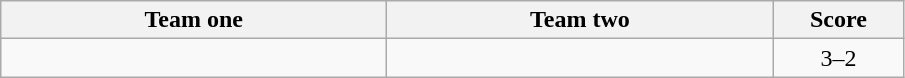<table class="wikitable" style="text-align: center">
<tr>
<th width=250>Team one</th>
<th width=250>Team two</th>
<th width=80>Score</th>
</tr>
<tr>
<td></td>
<td></td>
<td>3–2</td>
</tr>
</table>
